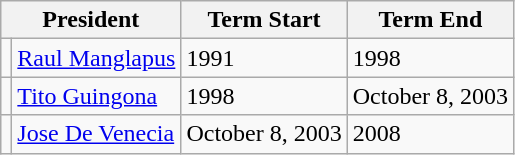<table class="wikitable collapsible sortable">
<tr>
<th colspan="2">President</th>
<th>Term Start</th>
<th>Term End</th>
</tr>
<tr>
<td></td>
<td><a href='#'>Raul Manglapus</a></td>
<td>1991</td>
<td>1998</td>
</tr>
<tr>
<td></td>
<td><a href='#'>Tito Guingona</a></td>
<td>1998</td>
<td>October 8, 2003</td>
</tr>
<tr>
<td></td>
<td><a href='#'>Jose De Venecia</a></td>
<td>October 8, 2003</td>
<td>2008</td>
</tr>
</table>
